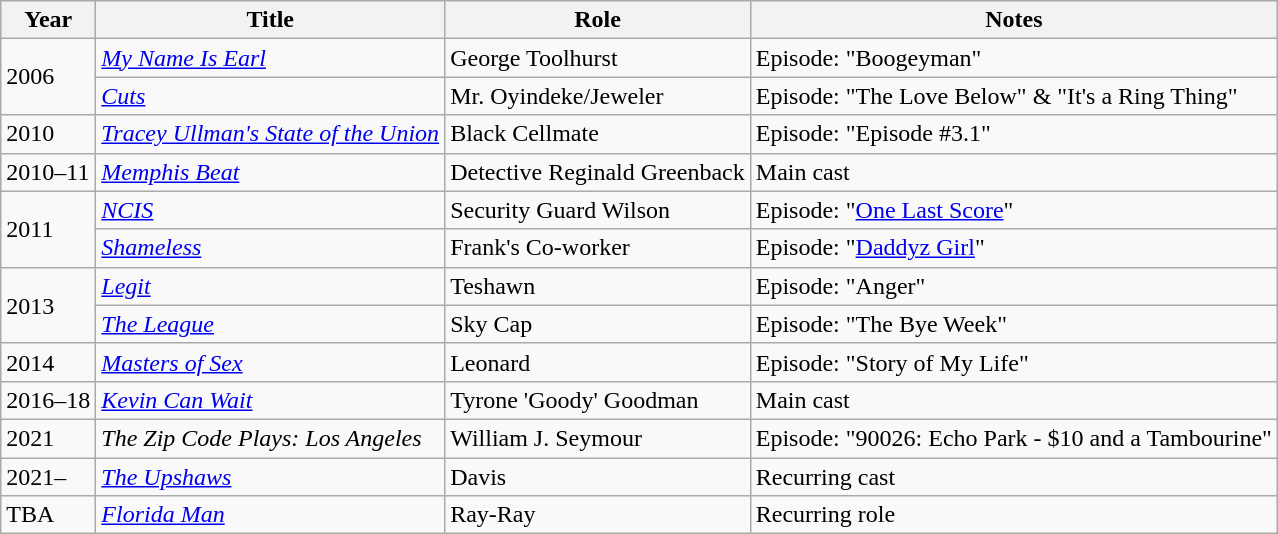<table class="wikitable plainrowheaders sortable" style="margin-right: 0;">
<tr>
<th scope="col">Year</th>
<th scope="col">Title</th>
<th scope="col">Role</th>
<th scope="col" class="unsortable">Notes</th>
</tr>
<tr>
<td rowspan=2>2006</td>
<td><em><a href='#'>My Name Is Earl</a></em></td>
<td>George Toolhurst</td>
<td>Episode: "Boogeyman"</td>
</tr>
<tr>
<td><em><a href='#'>Cuts</a></em></td>
<td>Mr. Oyindeke/Jeweler</td>
<td>Episode: "The Love Below" & "It's a Ring Thing"</td>
</tr>
<tr>
<td>2010</td>
<td><em><a href='#'>Tracey Ullman's State of the Union</a></em></td>
<td>Black Cellmate</td>
<td>Episode: "Episode #3.1"</td>
</tr>
<tr>
<td>2010–11</td>
<td><em><a href='#'>Memphis Beat</a></em></td>
<td>Detective Reginald Greenback</td>
<td>Main cast</td>
</tr>
<tr>
<td rowspan=2>2011</td>
<td><em><a href='#'>NCIS</a></em></td>
<td>Security Guard Wilson</td>
<td>Episode: "<a href='#'>One Last Score</a>"</td>
</tr>
<tr>
<td><em><a href='#'>Shameless</a></em></td>
<td>Frank's Co-worker</td>
<td>Episode: "<a href='#'>Daddyz Girl</a>"</td>
</tr>
<tr>
<td rowspan=2>2013</td>
<td><em><a href='#'>Legit</a></em></td>
<td>Teshawn</td>
<td>Episode: "Anger"</td>
</tr>
<tr>
<td><em><a href='#'>The League</a></em></td>
<td>Sky Cap</td>
<td>Episode: "The Bye Week"</td>
</tr>
<tr>
<td>2014</td>
<td><em><a href='#'>Masters of Sex</a></em></td>
<td>Leonard</td>
<td>Episode: "Story of My Life"</td>
</tr>
<tr>
<td>2016–18</td>
<td><em><a href='#'>Kevin Can Wait</a></em></td>
<td>Tyrone 'Goody' Goodman</td>
<td>Main cast</td>
</tr>
<tr>
<td>2021</td>
<td><em>The Zip Code Plays: Los Angeles</em></td>
<td>William J. Seymour</td>
<td>Episode: "90026: Echo Park - $10 and a Tambourine"</td>
</tr>
<tr>
<td>2021–</td>
<td><em><a href='#'>The Upshaws</a></em></td>
<td>Davis</td>
<td>Recurring cast</td>
</tr>
<tr>
<td>TBA</td>
<td><em><a href='#'>Florida Man</a></em></td>
<td>Ray-Ray</td>
<td>Recurring role</td>
</tr>
</table>
